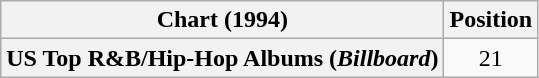<table class="wikitable plainrowheaders" style="text-align:center">
<tr>
<th scope="col">Chart (1994)</th>
<th scope="col">Position</th>
</tr>
<tr>
<th scope="row">US Top R&B/Hip-Hop Albums (<em>Billboard</em>)</th>
<td>21</td>
</tr>
</table>
